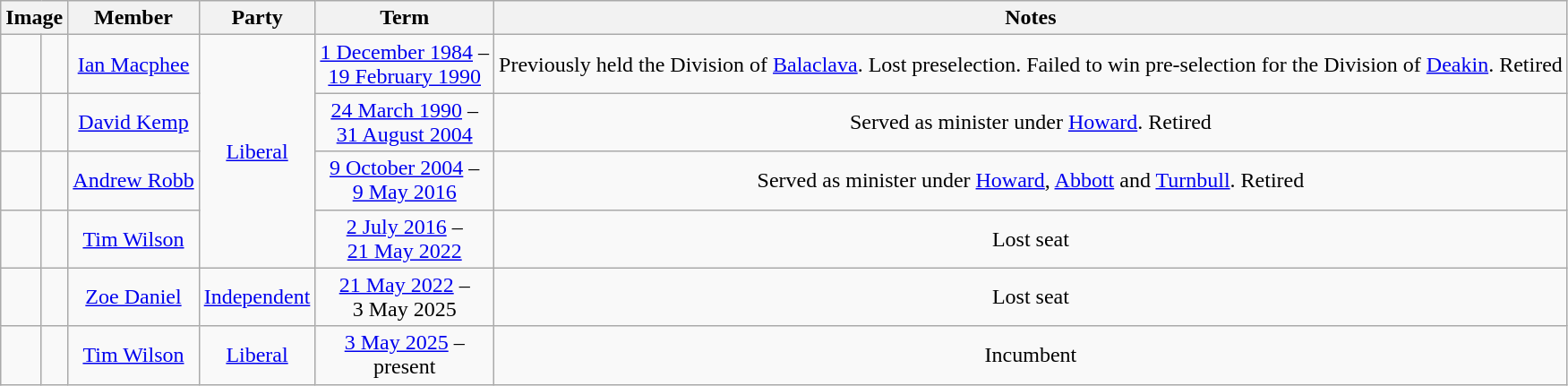<table class=wikitable style="text-align:center">
<tr>
<th colspan=2>Image</th>
<th>Member</th>
<th>Party</th>
<th>Term</th>
<th>Notes</th>
</tr>
<tr>
<td> </td>
<td></td>
<td><a href='#'>Ian Macphee</a><br></td>
<td rowspan="4"><a href='#'>Liberal</a></td>
<td nowrap><a href='#'>1 December 1984</a> –<br><a href='#'>19 February 1990</a></td>
<td>Previously held the Division of <a href='#'>Balaclava</a>. Lost preselection. Failed to win pre-selection for the Division of <a href='#'>Deakin</a>. Retired</td>
</tr>
<tr>
<td> </td>
<td></td>
<td><a href='#'>David Kemp</a><br></td>
<td nowrap><a href='#'>24 March 1990</a> –<br><a href='#'>31 August 2004</a></td>
<td>Served as minister under <a href='#'>Howard</a>. Retired</td>
</tr>
<tr>
<td> </td>
<td></td>
<td><a href='#'>Andrew Robb</a><br></td>
<td nowrap><a href='#'>9 October 2004</a> –<br><a href='#'>9 May 2016</a></td>
<td>Served as minister under <a href='#'>Howard</a>, <a href='#'>Abbott</a> and <a href='#'>Turnbull</a>. Retired</td>
</tr>
<tr>
<td> </td>
<td></td>
<td><a href='#'>Tim Wilson</a><br></td>
<td nowrap><a href='#'>2 July 2016</a> –<br><a href='#'>21 May 2022</a></td>
<td>Lost seat</td>
</tr>
<tr>
<td> </td>
<td></td>
<td><a href='#'>Zoe Daniel</a><br></td>
<td><a href='#'>Independent</a></td>
<td nowrap><a href='#'>21 May 2022</a> –<br>3 May 2025</td>
<td>Lost seat</td>
</tr>
<tr>
<td> </td>
<td></td>
<td><a href='#'>Tim Wilson</a><br></td>
<td><a href='#'>Liberal</a></td>
<td nowrap><a href='#'>3 May 2025</a> –<br>present</td>
<td>Incumbent</td>
</tr>
</table>
